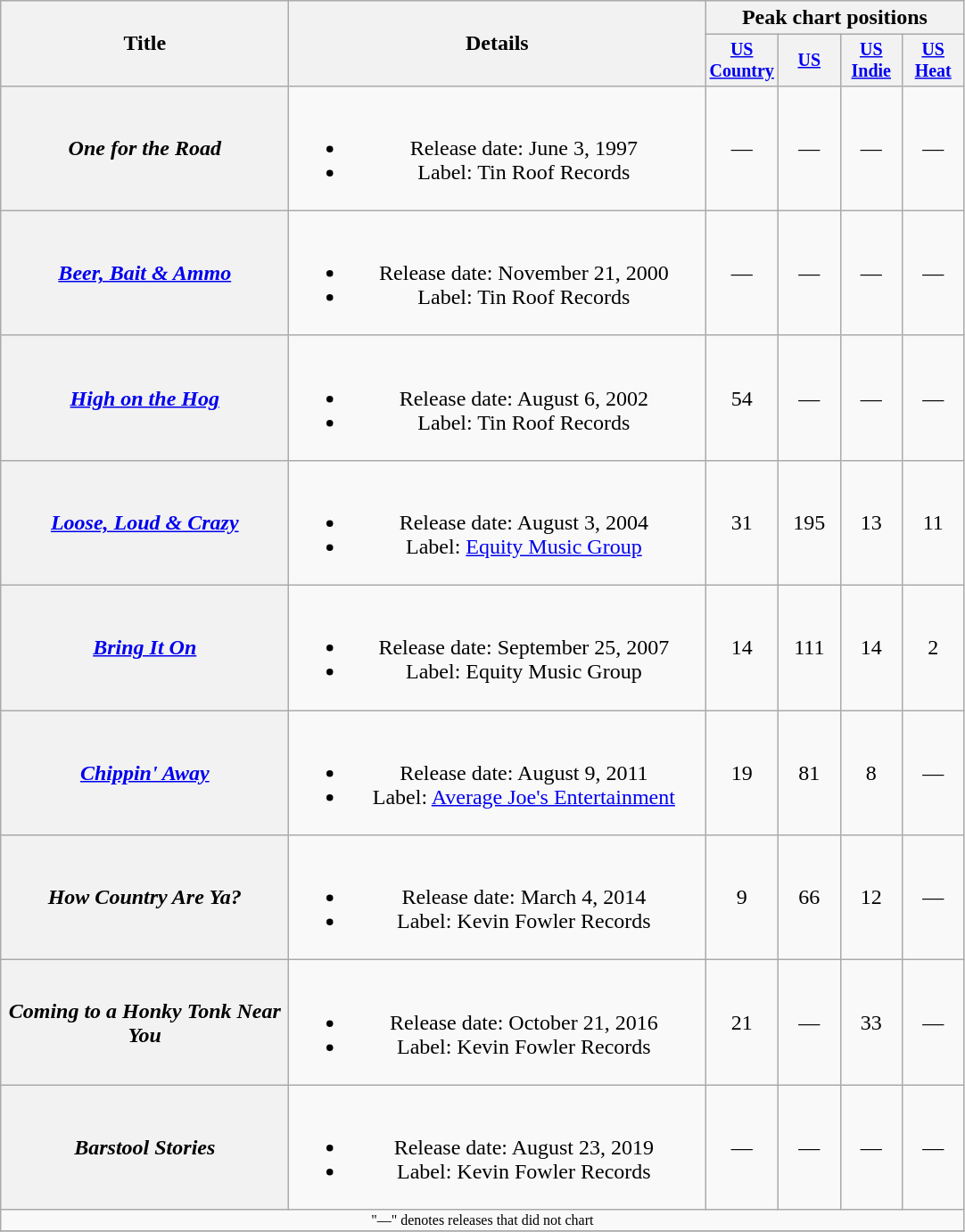<table class="wikitable plainrowheaders" style="text-align:center;">
<tr>
<th rowspan="2" style="width:13em;">Title</th>
<th rowspan="2" style="width:19em;">Details</th>
<th colspan="4">Peak chart positions</th>
</tr>
<tr style="font-size:smaller;">
<th width="40"><a href='#'>US Country</a><br></th>
<th width="40"><a href='#'>US</a><br></th>
<th width="40"><a href='#'>US Indie</a><br></th>
<th width="40"><a href='#'>US<br>Heat</a><br></th>
</tr>
<tr>
<th scope="row"><em>One for the Road</em></th>
<td><br><ul><li>Release date: June 3, 1997</li><li>Label: Tin Roof Records</li></ul></td>
<td>—</td>
<td>—</td>
<td>—</td>
<td>—</td>
</tr>
<tr>
<th scope="row"><em><a href='#'>Beer, Bait & Ammo</a></em></th>
<td><br><ul><li>Release date: November 21, 2000</li><li>Label: Tin Roof Records</li></ul></td>
<td>—</td>
<td>—</td>
<td>—</td>
<td>—</td>
</tr>
<tr>
<th scope="row"><em><a href='#'>High on the Hog</a></em></th>
<td><br><ul><li>Release date: August 6, 2002</li><li>Label: Tin Roof Records</li></ul></td>
<td>54</td>
<td>—</td>
<td>—</td>
<td>—</td>
</tr>
<tr>
<th scope="row"><em><a href='#'>Loose, Loud & Crazy</a></em></th>
<td><br><ul><li>Release date: August 3, 2004</li><li>Label: <a href='#'>Equity Music Group</a></li></ul></td>
<td>31</td>
<td>195</td>
<td>13</td>
<td>11</td>
</tr>
<tr>
<th scope="row"><em><a href='#'>Bring It On</a></em></th>
<td><br><ul><li>Release date: September 25, 2007</li><li>Label: Equity Music Group</li></ul></td>
<td>14</td>
<td>111</td>
<td>14</td>
<td>2</td>
</tr>
<tr>
<th scope="row"><em><a href='#'>Chippin' Away</a></em></th>
<td><br><ul><li>Release date: August 9, 2011</li><li>Label: <a href='#'>Average Joe's Entertainment</a></li></ul></td>
<td>19</td>
<td>81</td>
<td>8</td>
<td>—</td>
</tr>
<tr>
<th scope="row"><em>How Country Are Ya?</em></th>
<td><br><ul><li>Release date: March 4, 2014</li><li>Label: Kevin Fowler Records</li></ul></td>
<td>9</td>
<td>66</td>
<td>12</td>
<td>—</td>
</tr>
<tr>
<th scope="row"><em>Coming to a Honky Tonk Near You</em></th>
<td><br><ul><li>Release date: October 21, 2016</li><li>Label: Kevin Fowler Records</li></ul></td>
<td>21</td>
<td>—</td>
<td>33</td>
<td>—</td>
</tr>
<tr>
<th scope="row"><em>Barstool Stories</em></th>
<td><br><ul><li>Release date: August 23, 2019</li><li>Label: Kevin Fowler Records</li></ul></td>
<td>—</td>
<td>—</td>
<td>—</td>
<td>—</td>
</tr>
<tr>
<td colspan="10" style="font-size:8pt">"—" denotes releases that did not chart</td>
</tr>
<tr>
</tr>
</table>
